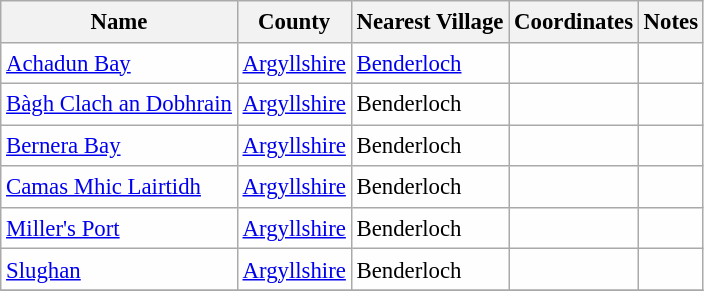<table class="wikitable sortable" style="table-layout:fixed;background-color:#FEFEFE;font-size:95%;padding:0.30em;line-height:1.35em;">
<tr>
<th scope="col">Name</th>
<th scope="col">County</th>
<th scope="col">Nearest Village</th>
<th scope="col" data-sort-type="number">Coordinates</th>
<th scope="col">Notes</th>
</tr>
<tr>
<td><a href='#'>Achadun Bay</a></td>
<td><a href='#'>Argyllshire</a></td>
<td><a href='#'>Benderloch</a></td>
<td></td>
<td></td>
</tr>
<tr>
<td><a href='#'>Bàgh Clach an Dobhrain</a></td>
<td><a href='#'>Argyllshire</a></td>
<td>Benderloch</td>
<td></td>
<td></td>
</tr>
<tr>
<td><a href='#'>Bernera Bay</a></td>
<td><a href='#'>Argyllshire</a></td>
<td>Benderloch</td>
<td></td>
<td></td>
</tr>
<tr>
<td><a href='#'>Camas Mhic Lairtidh</a></td>
<td><a href='#'>Argyllshire</a></td>
<td>Benderloch</td>
<td></td>
<td></td>
</tr>
<tr>
<td><a href='#'>Miller's Port</a></td>
<td><a href='#'>Argyllshire</a></td>
<td>Benderloch</td>
<td></td>
<td></td>
</tr>
<tr>
<td><a href='#'>Slughan</a></td>
<td><a href='#'>Argyllshire</a></td>
<td>Benderloch</td>
<td></td>
<td></td>
</tr>
<tr>
</tr>
</table>
